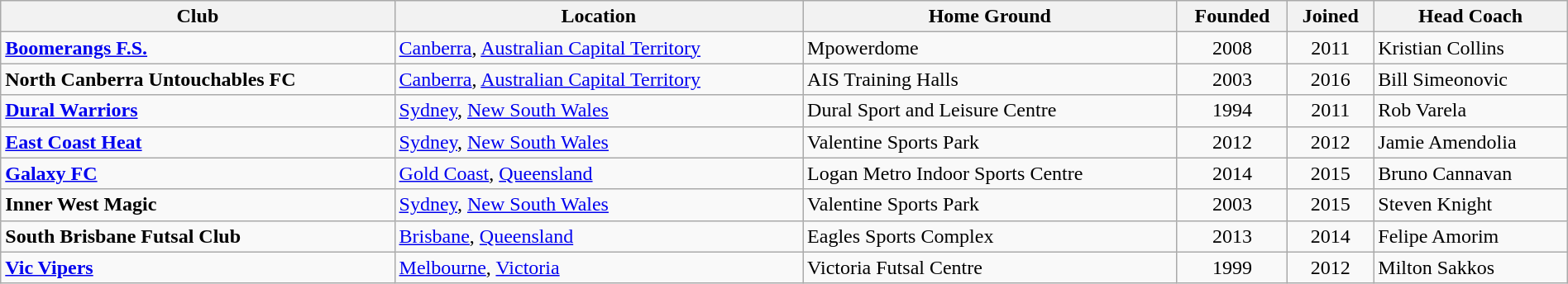<table class="wikitable" style="width:100%; text-align:left">
<tr>
<th width:14%">Club</th>
<th width:14%">Location</th>
<th width:14%">Home Ground</th>
<th width:14%">Founded</th>
<th width:14%">Joined</th>
<th width:14%">Head Coach</th>
</tr>
<tr>
<td><strong><a href='#'>Boomerangs F.S.</a></strong></td>
<td> <a href='#'>Canberra</a>, <a href='#'>Australian Capital Territory</a></td>
<td>Mpowerdome</td>
<td align=center>2008</td>
<td align=center>2011</td>
<td> Kristian Collins</td>
</tr>
<tr>
<td><strong>North Canberra Untouchables FC</strong></td>
<td> <a href='#'>Canberra</a>, <a href='#'>Australian Capital Territory</a></td>
<td>AIS Training Halls</td>
<td align=center>2003</td>
<td align=center>2016</td>
<td> Bill Simeonovic</td>
</tr>
<tr>
<td><strong><a href='#'>Dural Warriors</a></strong></td>
<td> <a href='#'>Sydney</a>, <a href='#'>New South Wales</a></td>
<td>Dural Sport and Leisure Centre</td>
<td align=center>1994</td>
<td align=center>2011</td>
<td> Rob Varela</td>
</tr>
<tr>
<td><strong><a href='#'>East Coast Heat</a></strong></td>
<td> <a href='#'>Sydney</a>, <a href='#'>New South Wales</a></td>
<td>Valentine Sports Park</td>
<td align=center>2012</td>
<td align=center>2012</td>
<td> Jamie Amendolia</td>
</tr>
<tr>
<td><strong><a href='#'>Galaxy FC</a></strong></td>
<td> <a href='#'>Gold Coast</a>, <a href='#'>Queensland</a></td>
<td>Logan Metro Indoor Sports Centre</td>
<td align=center>2014</td>
<td align=center>2015</td>
<td> Bruno Cannavan</td>
</tr>
<tr>
<td><strong>Inner West Magic</strong></td>
<td> <a href='#'>Sydney</a>, <a href='#'>New South Wales</a></td>
<td>Valentine Sports Park</td>
<td align=center>2003</td>
<td align=center>2015</td>
<td> Steven Knight</td>
</tr>
<tr>
<td><strong>South Brisbane Futsal Club</strong></td>
<td> <a href='#'>Brisbane</a>, <a href='#'>Queensland</a></td>
<td>Eagles Sports Complex</td>
<td align=center>2013</td>
<td align=center>2014</td>
<td> Felipe Amorim</td>
</tr>
<tr>
<td><strong><a href='#'>Vic Vipers</a></strong></td>
<td> <a href='#'>Melbourne</a>, <a href='#'>Victoria</a></td>
<td>Victoria Futsal Centre</td>
<td align=center>1999</td>
<td align=center>2012</td>
<td> Milton Sakkos</td>
</tr>
</table>
